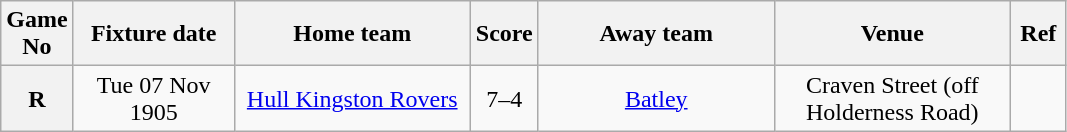<table class="wikitable" style="text-align:center;">
<tr>
<th width=20 abbr="No" scope="col">Game No</th>
<th width=100 abbr="Date" scope="col">Fixture date</th>
<th width=150 abbr="Home team" scope="col">Home team</th>
<th width=20 abbr="Score" scope="col">Score</th>
<th width=150 abbr="Away team" scope="col">Away team</th>
<th width=150 abbr="Venue" scope="col">Venue</th>
<th width=30 abbr="Ref" scope="col">Ref</th>
</tr>
<tr>
<th scope="row">R</th>
<td>Tue 07 Nov 1905</td>
<td><a href='#'>Hull Kingston Rovers</a></td>
<td>7–4</td>
<td><a href='#'>Batley</a></td>
<td>Craven Street (off Holderness Road)</td>
<td></td>
</tr>
</table>
